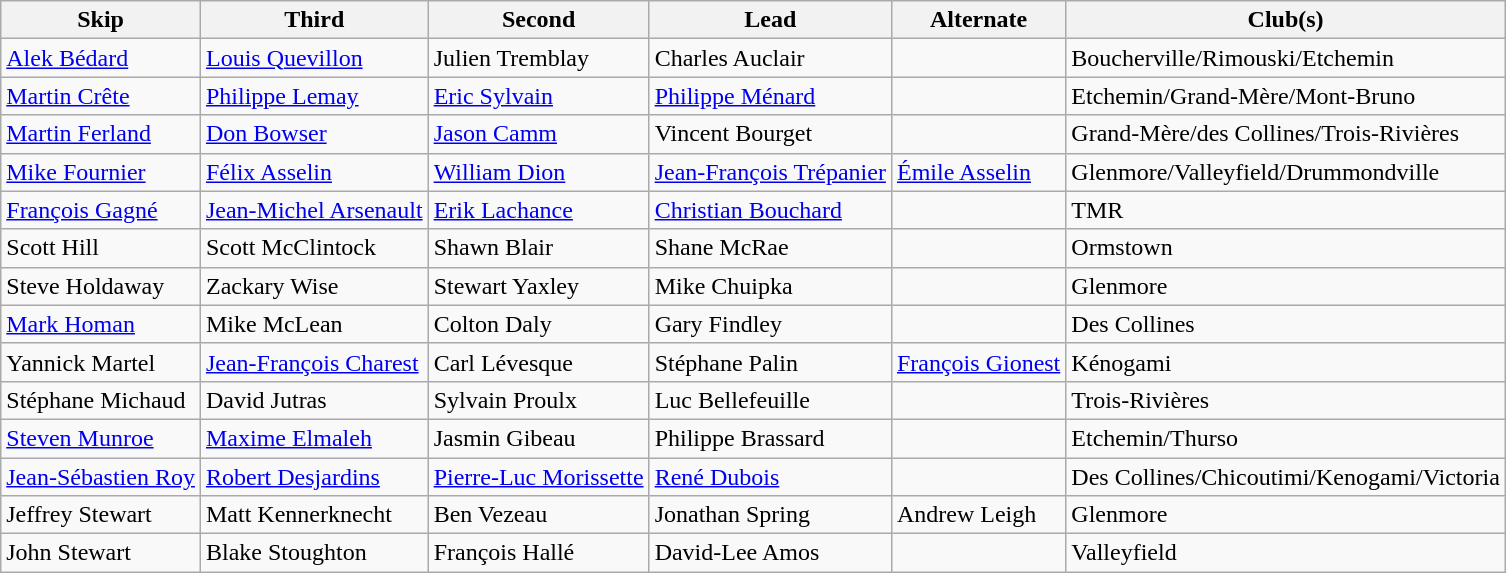<table class="wikitable">
<tr>
<th>Skip</th>
<th>Third</th>
<th>Second</th>
<th>Lead</th>
<th>Alternate</th>
<th>Club(s)</th>
</tr>
<tr>
<td><a href='#'>Alek Bédard</a></td>
<td><a href='#'>Louis Quevillon</a></td>
<td>Julien Tremblay</td>
<td>Charles Auclair</td>
<td></td>
<td>Boucherville/Rimouski/Etchemin</td>
</tr>
<tr>
<td><a href='#'>Martin Crête</a></td>
<td><a href='#'>Philippe Lemay</a></td>
<td><a href='#'>Eric Sylvain</a></td>
<td><a href='#'>Philippe Ménard</a></td>
<td></td>
<td>Etchemin/Grand-Mère/Mont-Bruno</td>
</tr>
<tr>
<td><a href='#'>Martin Ferland</a></td>
<td><a href='#'>Don Bowser</a></td>
<td><a href='#'>Jason Camm</a></td>
<td>Vincent Bourget</td>
<td></td>
<td>Grand-Mère/des Collines/Trois-Rivières</td>
</tr>
<tr>
<td><a href='#'>Mike Fournier</a></td>
<td><a href='#'>Félix Asselin</a></td>
<td><a href='#'>William Dion</a></td>
<td><a href='#'>Jean-François Trépanier</a></td>
<td><a href='#'>Émile Asselin</a></td>
<td>Glenmore/Valleyfield/Drummondville</td>
</tr>
<tr>
<td><a href='#'>François Gagné</a></td>
<td><a href='#'>Jean-Michel Arsenault</a></td>
<td><a href='#'>Erik Lachance</a></td>
<td><a href='#'>Christian Bouchard</a></td>
<td></td>
<td>TMR</td>
</tr>
<tr>
<td>Scott Hill</td>
<td>Scott McClintock</td>
<td>Shawn Blair</td>
<td>Shane McRae</td>
<td></td>
<td>Ormstown</td>
</tr>
<tr>
<td>Steve Holdaway</td>
<td>Zackary Wise</td>
<td>Stewart Yaxley</td>
<td>Mike Chuipka</td>
<td></td>
<td>Glenmore</td>
</tr>
<tr>
<td><a href='#'>Mark Homan</a></td>
<td>Mike McLean</td>
<td>Colton Daly</td>
<td>Gary Findley</td>
<td></td>
<td>Des Collines</td>
</tr>
<tr>
<td>Yannick Martel</td>
<td><a href='#'>Jean-François Charest</a></td>
<td>Carl Lévesque</td>
<td>Stéphane Palin</td>
<td><a href='#'>François Gionest</a></td>
<td>Kénogami</td>
</tr>
<tr>
<td>Stéphane Michaud</td>
<td>David Jutras</td>
<td>Sylvain Proulx</td>
<td>Luc Bellefeuille</td>
<td></td>
<td>Trois-Rivières</td>
</tr>
<tr>
<td><a href='#'>Steven Munroe</a></td>
<td><a href='#'>Maxime Elmaleh</a></td>
<td>Jasmin Gibeau</td>
<td>Philippe Brassard</td>
<td></td>
<td>Etchemin/Thurso</td>
</tr>
<tr>
<td><a href='#'>Jean-Sébastien Roy</a></td>
<td><a href='#'>Robert Desjardins</a></td>
<td><a href='#'>Pierre-Luc Morissette</a></td>
<td><a href='#'>René Dubois</a></td>
<td></td>
<td>Des Collines/Chicoutimi/Kenogami/Victoria</td>
</tr>
<tr>
<td>Jeffrey Stewart</td>
<td>Matt Kennerknecht</td>
<td>Ben Vezeau</td>
<td>Jonathan Spring</td>
<td>Andrew Leigh</td>
<td>Glenmore</td>
</tr>
<tr>
<td>John Stewart</td>
<td>Blake Stoughton</td>
<td>François Hallé</td>
<td>David-Lee Amos</td>
<td></td>
<td>Valleyfield</td>
</tr>
</table>
